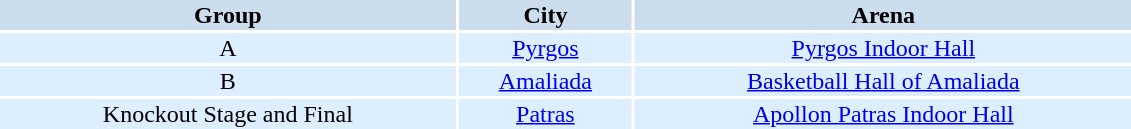<table width=60%>
<tr align=center>
<th bgcolor=#CCDDEE>Group</th>
<th bgcolor=#CCDDEE>City</th>
<th bgcolor=#CCDDEE>Arena</th>
</tr>
<tr bgcolor=#DDEEFF align=center>
<td>A</td>
<td><a href='#'>Pyrgos</a></td>
<td><a href='#'>Pyrgos Indoor Hall</a></td>
</tr>
<tr bgcolor=#DDEEFF align=center>
<td>B</td>
<td><a href='#'>Amaliada</a></td>
<td><a href='#'>Basketball Hall of Amaliada</a></td>
</tr>
<tr bgcolor=#DDEEFF align=center>
<td>Knockout Stage and Final</td>
<td><a href='#'>Patras</a></td>
<td><a href='#'>Apollon Patras Indoor Hall</a></td>
</tr>
</table>
